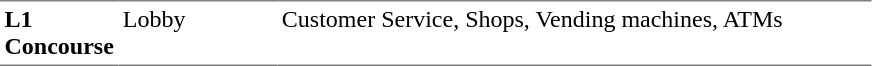<table table border=0 cellspacing=0 cellpadding=3>
<tr>
<td style="border-bottom:solid 1px gray; border-top:solid 1px gray;" valign=top width=50><strong>L1<br>Concourse</strong></td>
<td style="border-bottom:solid 1px gray; border-top:solid 1px gray;" valign=top width=100>Lobby</td>
<td style="border-bottom:solid 1px gray; border-top:solid 1px gray;" valign=top width=390>Customer Service, Shops, Vending machines, ATMs</td>
</tr>
</table>
